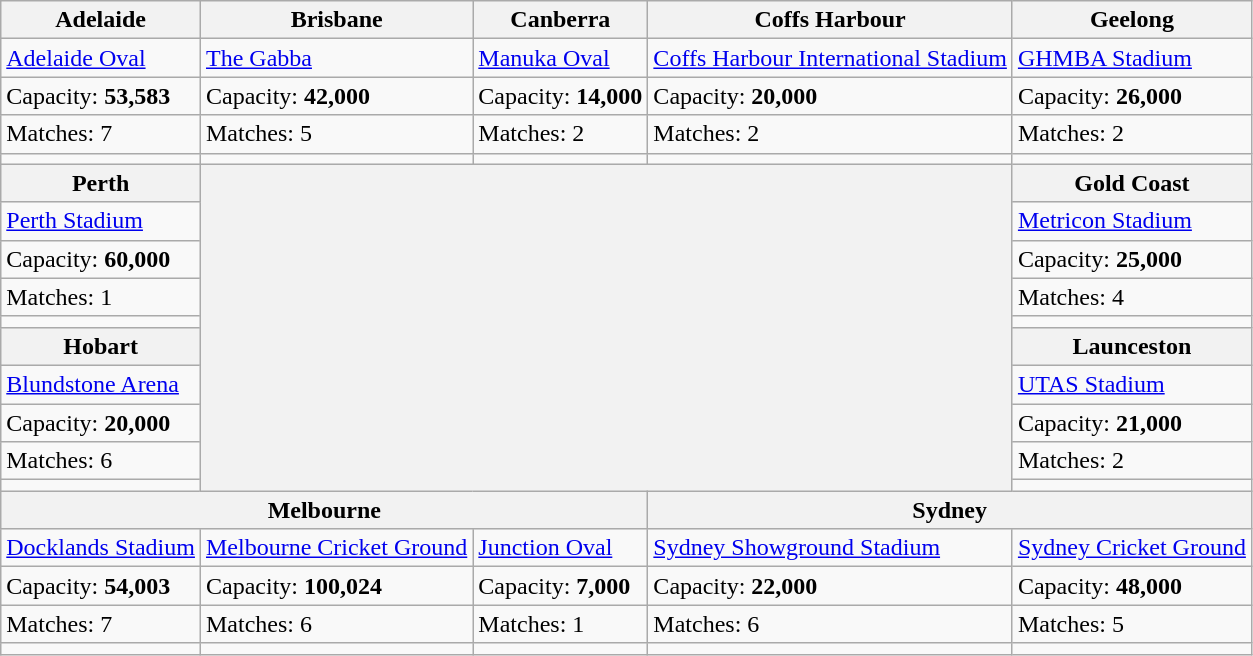<table class="wikitable">
<tr>
<th>Adelaide</th>
<th>Brisbane</th>
<th>Canberra</th>
<th>Coffs Harbour</th>
<th>Geelong</th>
</tr>
<tr>
<td><a href='#'>Adelaide Oval</a></td>
<td><a href='#'>The Gabba</a></td>
<td><a href='#'>Manuka Oval</a></td>
<td><a href='#'>Coffs Harbour International Stadium</a></td>
<td><a href='#'>GHMBA Stadium</a></td>
</tr>
<tr>
<td>Capacity: <strong>53,583</strong></td>
<td>Capacity: <strong>42,000</strong></td>
<td>Capacity: <strong>14,000</strong></td>
<td>Capacity: <strong>20,000</strong></td>
<td>Capacity: <strong>26,000</strong></td>
</tr>
<tr>
<td>Matches: 7</td>
<td>Matches: 5</td>
<td>Matches: 2</td>
<td>Matches: 2</td>
<td>Matches: 2</td>
</tr>
<tr>
<td></td>
<td></td>
<td></td>
<td></td>
<td></td>
</tr>
<tr>
<th>Perth</th>
<th rowspan=10 colspan="3"></th>
<th>Gold Coast</th>
</tr>
<tr>
<td><a href='#'>Perth Stadium</a></td>
<td><a href='#'>Metricon Stadium</a></td>
</tr>
<tr>
<td>Capacity: <strong>60,000</strong></td>
<td>Capacity: <strong>25,000</strong></td>
</tr>
<tr>
<td>Matches: 1</td>
<td>Matches: 4</td>
</tr>
<tr>
<td></td>
<td></td>
</tr>
<tr>
<th>Hobart</th>
<th>Launceston</th>
</tr>
<tr>
<td><a href='#'>Blundstone Arena</a></td>
<td><a href='#'>UTAS Stadium</a></td>
</tr>
<tr>
<td>Capacity: <strong>20,000</strong></td>
<td>Capacity: <strong>21,000</strong></td>
</tr>
<tr>
<td>Matches: 6</td>
<td>Matches: 2</td>
</tr>
<tr>
<td></td>
<td></td>
</tr>
<tr>
<th colspan="3">Melbourne</th>
<th colspan="2">Sydney</th>
</tr>
<tr>
<td><a href='#'>Docklands Stadium</a></td>
<td><a href='#'>Melbourne Cricket Ground</a></td>
<td><a href='#'>Junction Oval</a></td>
<td><a href='#'>Sydney Showground Stadium</a></td>
<td><a href='#'>Sydney Cricket Ground</a></td>
</tr>
<tr>
<td>Capacity: <strong>54,003</strong></td>
<td>Capacity: <strong>100,024</strong></td>
<td>Capacity: <strong>7,000</strong></td>
<td>Capacity: <strong>22,000</strong></td>
<td>Capacity: <strong>48,000</strong></td>
</tr>
<tr>
<td>Matches: 7</td>
<td>Matches: 6</td>
<td>Matches: 1</td>
<td>Matches: 6</td>
<td>Matches: 5</td>
</tr>
<tr>
<td></td>
<td></td>
<td></td>
<td></td>
<td></td>
</tr>
</table>
